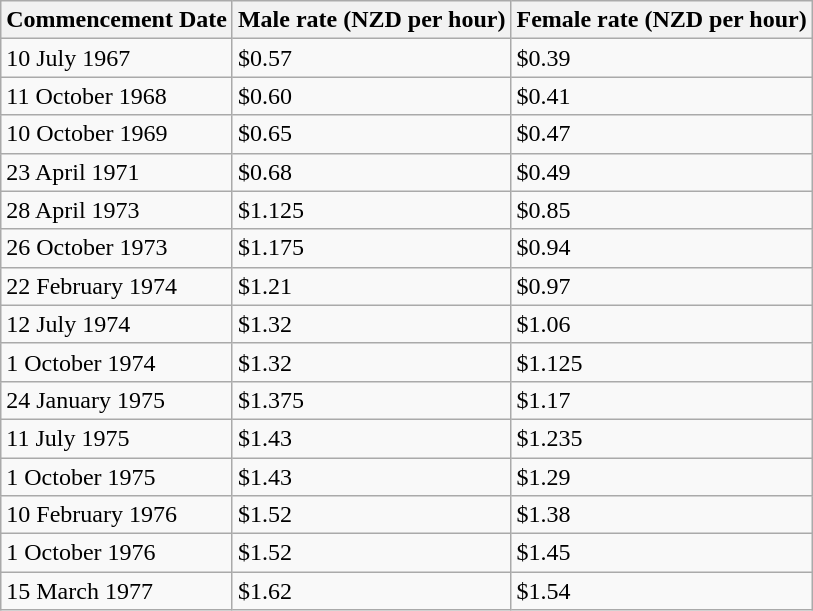<table class="wikitable">
<tr>
<th>Commencement Date</th>
<th>Male rate (NZD per hour)</th>
<th>Female rate (NZD per hour)</th>
</tr>
<tr>
<td>10 July 1967 </td>
<td>$0.57</td>
<td>$0.39</td>
</tr>
<tr>
<td>11 October 1968 </td>
<td>$0.60</td>
<td>$0.41</td>
</tr>
<tr>
<td>10 October 1969 </td>
<td>$0.65</td>
<td>$0.47</td>
</tr>
<tr>
<td>23 April 1971 </td>
<td>$0.68</td>
<td>$0.49</td>
</tr>
<tr>
<td>28 April 1973 </td>
<td>$1.125</td>
<td>$0.85</td>
</tr>
<tr>
<td>26 October 1973 </td>
<td>$1.175</td>
<td>$0.94</td>
</tr>
<tr>
<td>22 February 1974 </td>
<td>$1.21</td>
<td>$0.97</td>
</tr>
<tr>
<td>12 July 1974 </td>
<td>$1.32</td>
<td>$1.06</td>
</tr>
<tr>
<td>1 October 1974 </td>
<td>$1.32</td>
<td>$1.125</td>
</tr>
<tr>
<td>24 January 1975 </td>
<td>$1.375</td>
<td>$1.17</td>
</tr>
<tr>
<td>11 July 1975 </td>
<td>$1.43</td>
<td>$1.235</td>
</tr>
<tr>
<td>1 October 1975 </td>
<td>$1.43</td>
<td>$1.29</td>
</tr>
<tr>
<td>10 February 1976 </td>
<td>$1.52</td>
<td>$1.38</td>
</tr>
<tr>
<td>1 October 1976 </td>
<td>$1.52</td>
<td>$1.45</td>
</tr>
<tr>
<td>15 March 1977 </td>
<td>$1.62</td>
<td>$1.54</td>
</tr>
</table>
